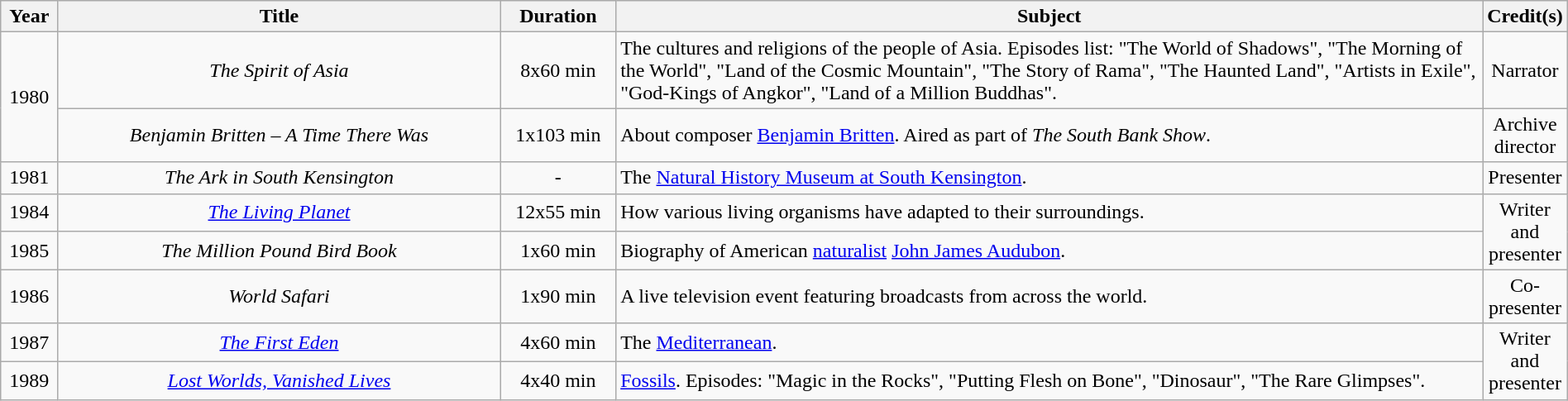<table class="wikitable" style="text-align:center" width="100%">
<tr>
<th width="40">Year</th>
<th width="400">Title</th>
<th width="90">Duration</th>
<th width="800">Subject</th>
<th>Credit(s)</th>
</tr>
<tr>
<td rowspan="2">1980</td>
<td><em>The Spirit of Asia</em></td>
<td>8x60 min</td>
<td align="left">The cultures and religions of the people of Asia. Episodes list: "The World of Shadows", "The Morning of the World", "Land of the Cosmic Mountain", "The Story of Rama", "The Haunted Land", "Artists in Exile", "God-Kings of Angkor", "Land of a Million Buddhas".</td>
<td>Narrator</td>
</tr>
<tr>
<td><em>Benjamin Britten – A Time There Was</em></td>
<td>1x103 min</td>
<td align="left">About composer <a href='#'>Benjamin Britten</a>. Aired as part of <em>The South Bank Show</em>.</td>
<td>Archive director</td>
</tr>
<tr>
<td>1981</td>
<td><em>The Ark in South Kensington</em></td>
<td>-</td>
<td align="left">The <a href='#'>Natural History Museum at South Kensington</a>.</td>
<td>Presenter</td>
</tr>
<tr>
<td>1984</td>
<td><em><a href='#'>The Living Planet</a></em></td>
<td>12x55 min</td>
<td align="left">How various living organisms have adapted to their surroundings.</td>
<td rowspan="2">Writer and presenter</td>
</tr>
<tr>
<td>1985</td>
<td><em>The Million Pound Bird Book</em></td>
<td>1x60 min</td>
<td align="left">Biography of American <a href='#'>naturalist</a> <a href='#'>John James Audubon</a>.</td>
</tr>
<tr>
<td>1986</td>
<td><em>World Safari</em></td>
<td>1x90 min</td>
<td align="left">A live television event featuring broadcasts from across the world.</td>
<td>Co-presenter</td>
</tr>
<tr>
<td>1987</td>
<td><em><a href='#'>The First Eden</a></em></td>
<td>4x60 min</td>
<td align="left">The <a href='#'>Mediterranean</a>.</td>
<td rowspan="2">Writer and presenter</td>
</tr>
<tr>
<td>1989</td>
<td><em><a href='#'>Lost Worlds, Vanished Lives</a></em></td>
<td>4x40 min</td>
<td align="left"><a href='#'>Fossils</a>. Episodes: "Magic in the Rocks", "Putting Flesh on Bone", "Dinosaur", "The Rare Glimpses".</td>
</tr>
</table>
